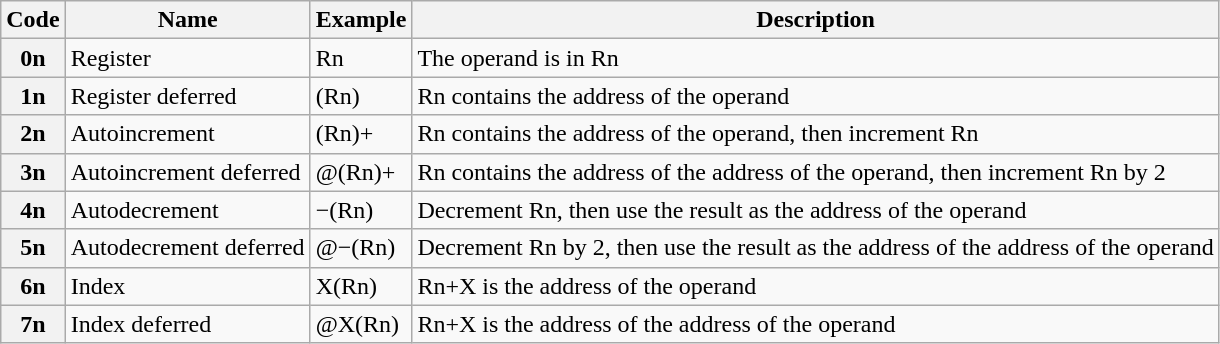<table class="wikitable" border=0>
<tr>
<th>Code</th>
<th>Name</th>
<th>Example</th>
<th>Description</th>
</tr>
<tr>
<th>0n</th>
<td>Register</td>
<td>Rn</td>
<td>The operand is in Rn</td>
</tr>
<tr>
<th>1n</th>
<td>Register deferred</td>
<td>(Rn)</td>
<td>Rn contains the address of the operand</td>
</tr>
<tr>
<th>2n</th>
<td>Autoincrement</td>
<td>(Rn)+</td>
<td>Rn contains the address of the operand, then increment Rn</td>
</tr>
<tr>
<th>3n</th>
<td>Autoincrement deferred</td>
<td>@(Rn)+</td>
<td>Rn contains the address of the address of the operand, then increment Rn by 2</td>
</tr>
<tr>
<th>4n</th>
<td>Autodecrement</td>
<td>−(Rn)</td>
<td>Decrement Rn, then use the result as the address of the operand</td>
</tr>
<tr>
<th>5n</th>
<td>Autodecrement deferred</td>
<td>@−(Rn)</td>
<td>Decrement Rn by 2, then use the result as the address of the address of the operand</td>
</tr>
<tr>
<th>6n</th>
<td>Index</td>
<td>X(Rn)</td>
<td>Rn+X is the address of the operand</td>
</tr>
<tr>
<th>7n</th>
<td>Index deferred</td>
<td>@X(Rn)</td>
<td>Rn+X is the address of the address of the operand</td>
</tr>
</table>
